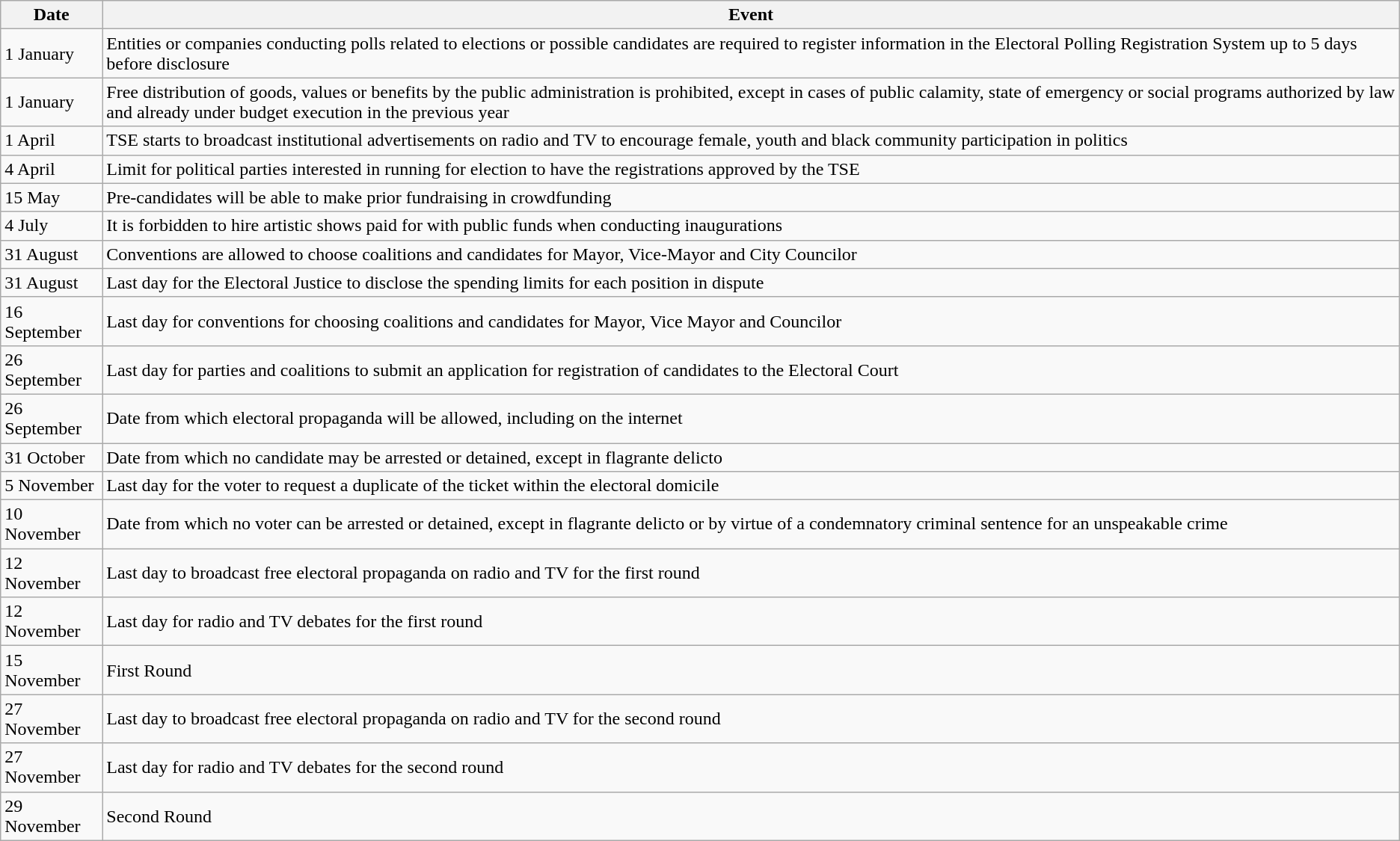<table class="wikitable">
<tr>
<th>Date</th>
<th>Event</th>
</tr>
<tr>
<td>1 January</td>
<td>Entities or companies conducting polls related to elections or possible candidates are required to register information in the Electoral Polling Registration System up to 5 days before disclosure</td>
</tr>
<tr>
<td>1 January</td>
<td>Free distribution of goods, values or benefits by the public administration is prohibited, except in cases of public calamity, state of emergency or social programs authorized by law and already under budget execution in the previous year</td>
</tr>
<tr>
<td>1 April</td>
<td>TSE starts to broadcast institutional advertisements on radio and TV to encourage female, youth and black community participation in politics</td>
</tr>
<tr>
<td>4 April</td>
<td>Limit for political parties interested in running for election to have the registrations approved by the TSE</td>
</tr>
<tr>
<td>15 May</td>
<td>Pre-candidates will be able to make prior fundraising in crowdfunding</td>
</tr>
<tr>
<td>4 July</td>
<td>It is forbidden to hire artistic shows paid for with public funds when conducting inaugurations</td>
</tr>
<tr>
<td>31 August</td>
<td>Conventions are allowed to choose coalitions and candidates for Mayor, Vice-Mayor and City Councilor</td>
</tr>
<tr>
<td>31 August</td>
<td>Last day for the Electoral Justice to disclose the spending limits for each position in dispute</td>
</tr>
<tr>
<td>16 September</td>
<td>Last day for conventions for choosing coalitions and candidates for Mayor, Vice Mayor and Councilor</td>
</tr>
<tr>
<td>26 September</td>
<td>Last day for parties and coalitions to submit an application for registration of candidates to the Electoral Court</td>
</tr>
<tr>
<td>26 September</td>
<td>Date from which electoral propaganda will be allowed, including on the internet</td>
</tr>
<tr>
<td>31 October</td>
<td>Date from which no candidate may be arrested or detained, except in flagrante delicto</td>
</tr>
<tr>
<td>5 November</td>
<td>Last day for the voter to request a duplicate of the ticket within the electoral domicile</td>
</tr>
<tr>
<td>10 November</td>
<td>Date from which no voter can be arrested or detained, except in flagrante delicto or by virtue of a condemnatory criminal sentence for an unspeakable crime</td>
</tr>
<tr>
<td>12 November</td>
<td>Last day to broadcast free electoral propaganda on radio and TV for the first round</td>
</tr>
<tr>
<td>12 November</td>
<td>Last day for radio and TV debates for the first round</td>
</tr>
<tr>
<td>15 November</td>
<td>First Round</td>
</tr>
<tr>
<td>27 November</td>
<td>Last day to broadcast free electoral propaganda on radio and TV for the second round</td>
</tr>
<tr>
<td>27 November</td>
<td>Last day for radio and TV debates for the second round</td>
</tr>
<tr>
<td>29 November</td>
<td>Second Round</td>
</tr>
</table>
